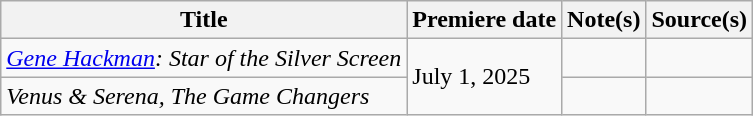<table class="wikitable sortable">
<tr>
<th>Title</th>
<th>Premiere date</th>
<th>Note(s)</th>
<th>Source(s)</th>
</tr>
<tr>
<td><em><a href='#'>Gene Hackman</a>: Star of the Silver Screen</em></td>
<td rowspan="2">July 1, 2025</td>
<td></td>
<td></td>
</tr>
<tr>
<td><em>Venus & Serena, The Game Changers</em></td>
<td></td>
<td></td>
</tr>
</table>
